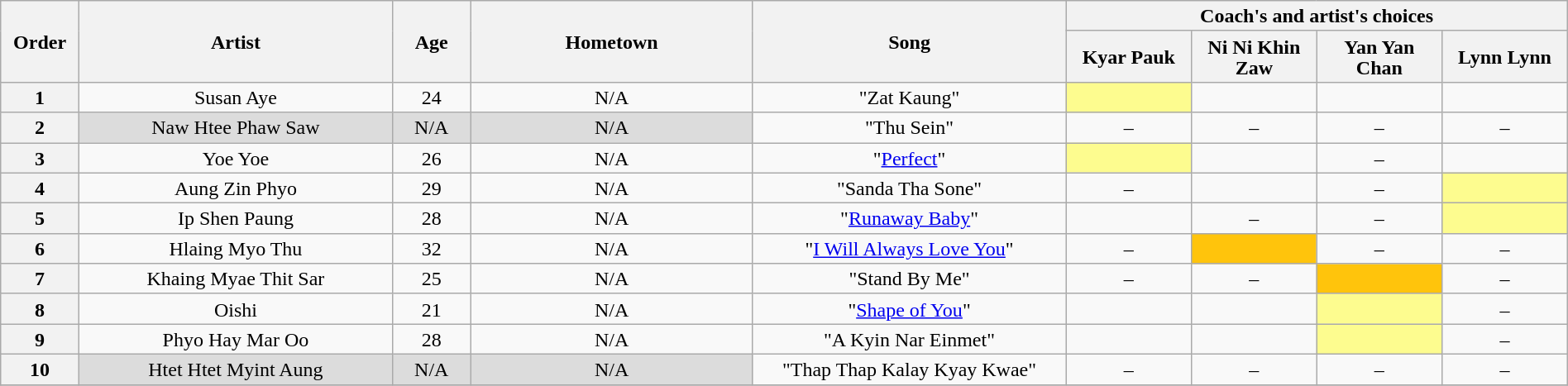<table class="wikitable" style="text-align:center; line-height:17px; width:100%;">
<tr>
<th scope="col" rowspan="2" width="05%">Order</th>
<th scope="col" rowspan="2" width="20%">Artist</th>
<th scope="col" rowspan="2" width="05%">Age</th>
<th scope="col" rowspan="2" width="18%">Hometown</th>
<th scope="col" rowspan="2" width="20%">Song</th>
<th scope="col" colspan="4" width="32%">Coach's and artist's choices</th>
</tr>
<tr>
<th width="08%">Kyar Pauk</th>
<th width="08%">Ni Ni Khin Zaw</th>
<th width="08%">Yan Yan Chan</th>
<th width="08%">Lynn Lynn</th>
</tr>
<tr>
<th>1</th>
<td>Susan Aye</td>
<td>24</td>
<td>N/A</td>
<td>"Zat Kaung"</td>
<td style="background:#fdfc8f;"><strong></strong></td>
<td><strong></strong></td>
<td><strong></strong></td>
<td><strong></strong></td>
</tr>
<tr>
<th>2</th>
<td style="background:#DCDCDC;">Naw Htee Phaw Saw</td>
<td style="background:#DCDCDC;">N/A</td>
<td style="background:#DCDCDC;">N/A</td>
<td>"Thu Sein"</td>
<td>–</td>
<td>–</td>
<td>–</td>
<td>–</td>
</tr>
<tr>
<th>3</th>
<td>Yoe Yoe</td>
<td>26</td>
<td>N/A</td>
<td>"<a href='#'>Perfect</a>"</td>
<td style="background:#fdfc8f;"><strong></strong></td>
<td><strong></strong></td>
<td>–</td>
<td><strong></strong></td>
</tr>
<tr>
<th>4</th>
<td>Aung Zin Phyo</td>
<td>29</td>
<td>N/A</td>
<td>"Sanda Tha Sone"</td>
<td>–</td>
<td><strong></strong></td>
<td>–</td>
<td style="background:#fdfc8f;"><strong></strong></td>
</tr>
<tr>
<th>5</th>
<td>Ip Shen Paung</td>
<td>28</td>
<td>N/A</td>
<td>"<a href='#'>Runaway Baby</a>"</td>
<td><strong></strong></td>
<td>–</td>
<td>–</td>
<td style="background:#fdfc8f;"><strong></strong></td>
</tr>
<tr>
<th>6</th>
<td>Hlaing Myo Thu</td>
<td>32</td>
<td>N/A</td>
<td>"<a href='#'>I Will Always Love You</a>"</td>
<td>–</td>
<td style="background:#FFC40C;"><strong></strong></td>
<td>–</td>
<td>–</td>
</tr>
<tr>
<th>7</th>
<td>Khaing Myae Thit Sar</td>
<td>25</td>
<td>N/A</td>
<td>"Stand By Me"</td>
<td>–</td>
<td>–</td>
<td style="background:#FFC40C;"><strong></strong></td>
<td>–</td>
</tr>
<tr>
<th>8</th>
<td>Oishi</td>
<td>21</td>
<td>N/A</td>
<td>"<a href='#'>Shape of You</a>"</td>
<td><strong></strong></td>
<td><strong></strong></td>
<td style="background:#fdfc8f;"><strong></strong></td>
<td>–</td>
</tr>
<tr>
<th>9</th>
<td>Phyo Hay Mar Oo</td>
<td>28</td>
<td>N/A</td>
<td>"A Kyin Nar Einmet"</td>
<td><strong></strong></td>
<td><strong></strong></td>
<td style="background:#fdfc8f;"><strong></strong></td>
<td>–</td>
</tr>
<tr>
<th>10</th>
<td style="background:#DCDCDC;">Htet Htet Myint Aung</td>
<td style="background:#DCDCDC;">N/A</td>
<td style="background:#DCDCDC;">N/A</td>
<td>"Thap Thap Kalay Kyay Kwae"</td>
<td>–</td>
<td>–</td>
<td>–</td>
<td>–</td>
</tr>
<tr>
</tr>
</table>
